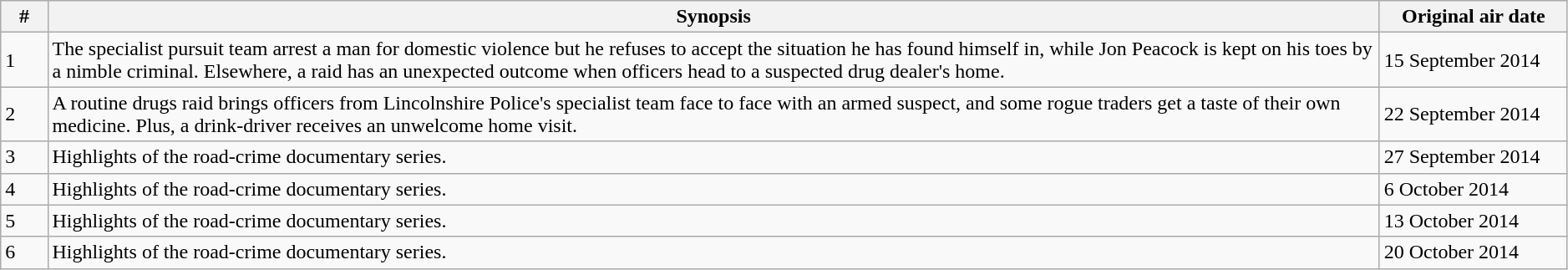<table class="wikitable" style="width:99%">
<tr>
<th style="width:3%">#</th>
<th>Synopsis</th>
<th style="width:12%">Original air date</th>
</tr>
<tr>
<td>1</td>
<td>The specialist pursuit team arrest a man for domestic violence but he refuses to accept the situation he has found himself in, while Jon Peacock is kept on his toes by a nimble criminal. Elsewhere, a raid has an unexpected outcome when officers head to a suspected drug dealer's home.</td>
<td>15 September 2014</td>
</tr>
<tr>
<td>2</td>
<td>A routine drugs raid brings officers from Lincolnshire Police's specialist team face to face with an armed suspect, and some rogue traders get a taste of their own medicine. Plus, a drink-driver receives an unwelcome home visit.</td>
<td>22 September 2014</td>
</tr>
<tr>
<td>3</td>
<td>Highlights of the road-crime documentary series.</td>
<td>27 September 2014</td>
</tr>
<tr>
<td>4</td>
<td>Highlights of the road-crime documentary series.</td>
<td>6 October 2014</td>
</tr>
<tr>
<td>5</td>
<td>Highlights of the road-crime documentary series.</td>
<td>13 October 2014</td>
</tr>
<tr>
<td>6</td>
<td>Highlights of the road-crime documentary series.</td>
<td>20 October 2014</td>
</tr>
</table>
